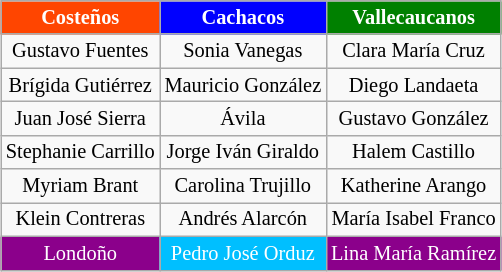<table class="wikitable" style="margin:1em auto; font-size:85%; text-align:center">
<tr>
<th style="background:orangered; color:white">Costeños</th>
<th style="background:blue; color:white">Cachacos</th>
<th style="background:green; color:white">Vallecaucanos</th>
</tr>
<tr>
<td>Gustavo Fuentes</td>
<td>Sonia Vanegas</td>
<td>Clara María Cruz</td>
</tr>
<tr>
<td>Brígida Gutiérrez</td>
<td>Mauricio González</td>
<td>Diego Landaeta</td>
</tr>
<tr>
<td>Juan José Sierra</td>
<td> Ávila</td>
<td>Gustavo González</td>
</tr>
<tr>
<td>Stephanie Carrillo</td>
<td>Jorge Iván Giraldo</td>
<td>Halem Castillo</td>
</tr>
<tr>
<td>Myriam Brant</td>
<td>Carolina Trujillo</td>
<td>Katherine Arango</td>
</tr>
<tr>
<td>Klein Contreras</td>
<td>Andrés Alarcón</td>
<td>María Isabel Franco</td>
</tr>
<tr>
<td style="background:darkmagenta; color:white"> Londoño</td>
<td style="background:deepskyblue; color:white">Pedro José Orduz</td>
<td style="background:darkmagenta; color:white">Lina María Ramírez</td>
</tr>
</table>
